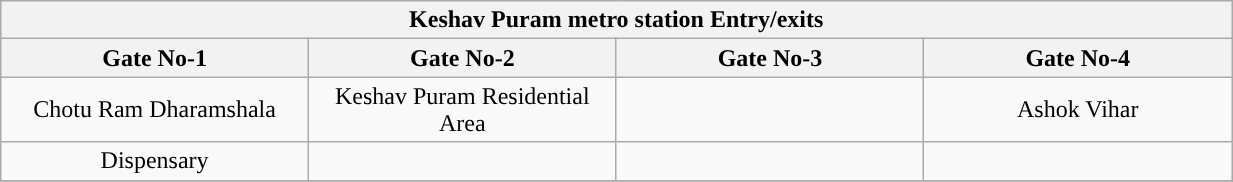<table class="wikitable" style="text-align: center; width: 65%">
<tr>
<th align="center" colspan="5" style="background:#"><span>Keshav Puram metro station Entry/exits</span></th>
</tr>
<tr>
<th style="width:15%;">Gate No-1</th>
<th style="width:15%;">Gate No-2</th>
<th style="width:15%;">Gate No-3</th>
<th style="width:15%;">Gate No-4</th>
</tr>
<tr>
<td>Chotu Ram Dharamshala</td>
<td>Keshav Puram Residential Area</td>
<td></td>
<td>Ashok Vihar</td>
</tr>
<tr>
<td>Dispensary</td>
<td></td>
<td></td>
<td></td>
</tr>
<tr>
</tr>
</table>
